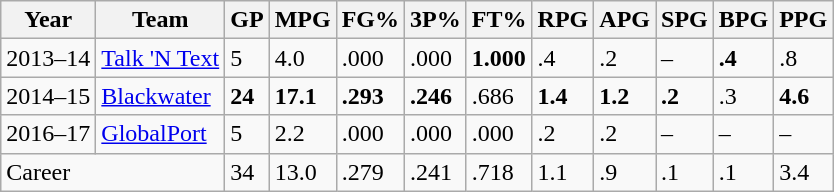<table class="wikitable sortable">
<tr>
<th>Year</th>
<th>Team</th>
<th>GP</th>
<th>MPG</th>
<th>FG%</th>
<th>3P%</th>
<th>FT%</th>
<th>RPG</th>
<th>APG</th>
<th>SPG</th>
<th>BPG</th>
<th>PPG</th>
</tr>
<tr>
<td>2013–14</td>
<td><a href='#'>Talk 'N Text</a></td>
<td>5</td>
<td>4.0</td>
<td>.000</td>
<td>.000</td>
<td><strong>1.000</strong></td>
<td>.4</td>
<td>.2</td>
<td>–</td>
<td><strong>.4</strong></td>
<td>.8</td>
</tr>
<tr>
<td>2014–15</td>
<td><a href='#'>Blackwater</a></td>
<td><strong>24</strong></td>
<td><strong>17.1</strong></td>
<td><strong>.293</strong></td>
<td><strong>.246</strong></td>
<td>.686</td>
<td><strong>1.4</strong></td>
<td><strong>1.2</strong></td>
<td><strong>.2</strong></td>
<td>.3</td>
<td><strong>4.6</strong></td>
</tr>
<tr>
<td>2016–17</td>
<td><a href='#'>GlobalPort</a></td>
<td>5</td>
<td>2.2</td>
<td>.000</td>
<td>.000</td>
<td>.000</td>
<td>.2</td>
<td>.2</td>
<td>–</td>
<td>–</td>
<td>–</td>
</tr>
<tr>
<td colspan="2">Career</td>
<td>34</td>
<td>13.0</td>
<td>.279</td>
<td>.241</td>
<td>.718</td>
<td>1.1</td>
<td>.9</td>
<td>.1</td>
<td>.1</td>
<td>3.4</td>
</tr>
</table>
